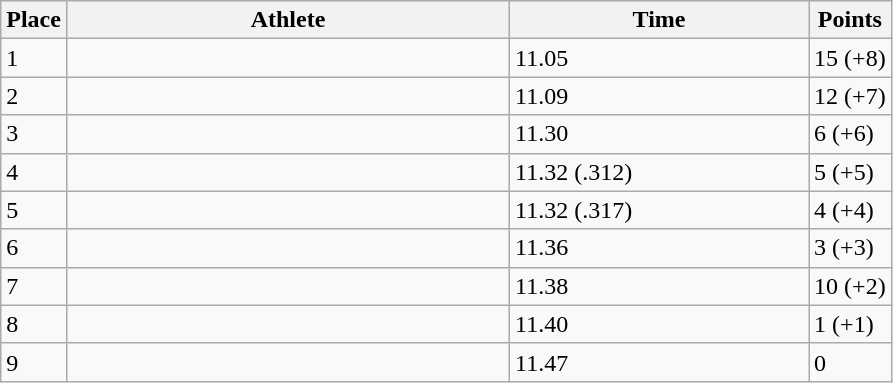<table class="wikitable sortable">
<tr>
<th>Place</th>
<th style="width:18em">Athlete</th>
<th style="width:12em">Time</th>
<th>Points</th>
</tr>
<tr>
<td>1</td>
<td></td>
<td>11.05</td>
<td>15 (+8)</td>
</tr>
<tr>
<td>2</td>
<td></td>
<td>11.09</td>
<td>12 (+7)</td>
</tr>
<tr>
<td>3</td>
<td></td>
<td>11.30</td>
<td>6 (+6)</td>
</tr>
<tr>
<td>4</td>
<td></td>
<td>11.32 (.312)</td>
<td>5 (+5)</td>
</tr>
<tr>
<td>5</td>
<td></td>
<td>11.32 (.317)</td>
<td>4 (+4)</td>
</tr>
<tr>
<td>6</td>
<td></td>
<td>11.36</td>
<td>3 (+3)</td>
</tr>
<tr>
<td>7</td>
<td></td>
<td>11.38</td>
<td>10 (+2)</td>
</tr>
<tr>
<td>8</td>
<td></td>
<td>11.40</td>
<td>1 (+1)</td>
</tr>
<tr>
<td>9</td>
<td></td>
<td>11.47</td>
<td>0</td>
</tr>
</table>
